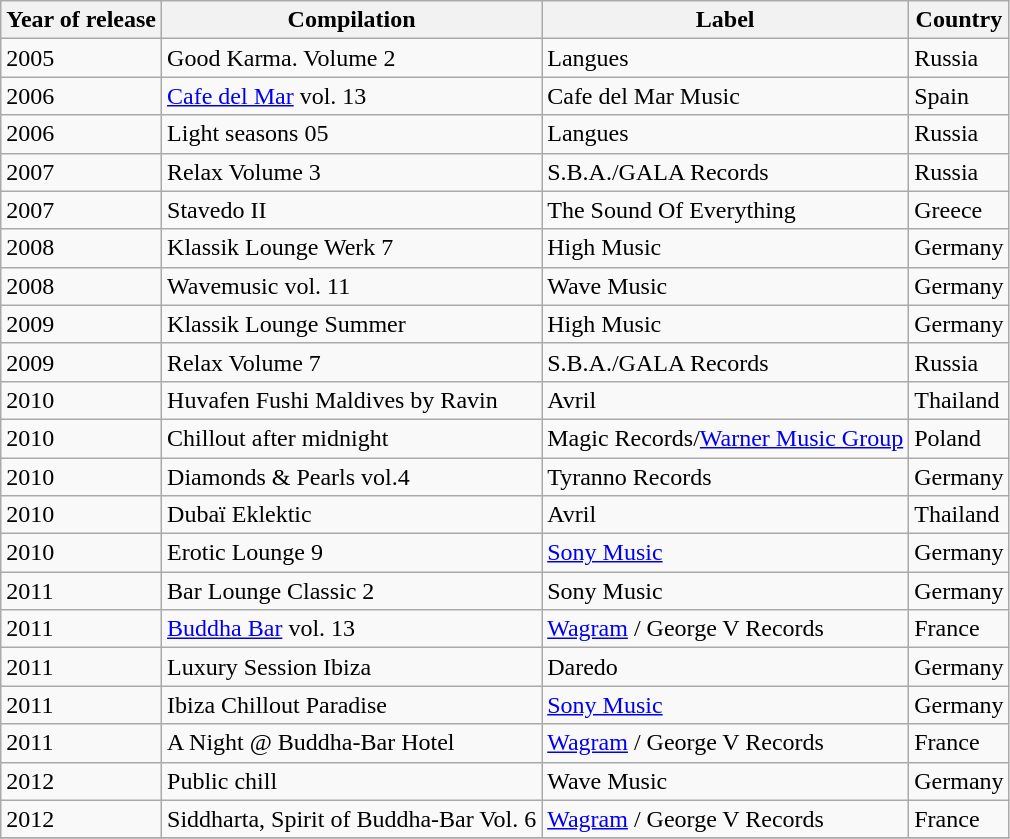<table class="wikitable">
<tr>
<th><strong>Year of release</strong></th>
<th><strong>Compilation</strong></th>
<th><strong>Label</strong></th>
<th><strong>Country</strong></th>
</tr>
<tr>
<td>2005</td>
<td>Good Karma. Volume 2</td>
<td>Langues</td>
<td>Russia</td>
</tr>
<tr>
<td>2006</td>
<td><a href='#'>Cafe del Mar</a> vol. 13</td>
<td>Cafe del Mar Music</td>
<td>Spain</td>
</tr>
<tr>
<td>2006</td>
<td>Light seasons 05</td>
<td>Langues</td>
<td>Russia</td>
</tr>
<tr>
<td>2007</td>
<td>Relax Volume 3</td>
<td>S.B.A./GALA Records</td>
<td>Russia</td>
</tr>
<tr>
<td>2007</td>
<td>Stavedo II</td>
<td>The Sound Of Everything</td>
<td>Greece</td>
</tr>
<tr>
<td>2008</td>
<td>Klassik Lounge Werk 7</td>
<td>High Music</td>
<td>Germany</td>
</tr>
<tr>
<td>2008</td>
<td>Wavemusic vol. 11</td>
<td>Wave Music</td>
<td>Germany</td>
</tr>
<tr>
<td>2009</td>
<td>Klassik Lounge Summer</td>
<td>High Music</td>
<td>Germany</td>
</tr>
<tr>
<td>2009</td>
<td>Relax Volume 7</td>
<td>S.B.A./GALA Records</td>
<td>Russia</td>
</tr>
<tr>
<td>2010</td>
<td>Huvafen Fushi Maldives by Ravin</td>
<td>Avril</td>
<td>Thailand</td>
</tr>
<tr>
<td>2010</td>
<td>Chillout after midnight</td>
<td>Magic Records/<a href='#'>Warner Music Group</a></td>
<td>Poland</td>
</tr>
<tr>
<td>2010</td>
<td>Diamonds & Pearls vol.4</td>
<td>Tyranno Records</td>
<td>Germany</td>
</tr>
<tr>
<td>2010</td>
<td>Dubaï Eklektic</td>
<td>Avril</td>
<td>Thailand</td>
</tr>
<tr>
<td>2010</td>
<td>Erotic Lounge 9</td>
<td><a href='#'>Sony Music</a></td>
<td>Germany</td>
</tr>
<tr>
<td>2011</td>
<td>Bar Lounge Classic 2</td>
<td>Sony Music</td>
<td>Germany</td>
</tr>
<tr>
<td>2011</td>
<td><a href='#'>Buddha Bar</a> vol. 13</td>
<td><a href='#'>Wagram</a> / George V Records</td>
<td>France</td>
</tr>
<tr>
<td>2011</td>
<td>Luxury Session Ibiza</td>
<td>Daredo</td>
<td>Germany</td>
</tr>
<tr>
<td>2011</td>
<td>Ibiza Chillout Paradise</td>
<td><a href='#'>Sony Music</a></td>
<td>Germany</td>
</tr>
<tr>
<td>2011</td>
<td>A Night @ Buddha-Bar Hotel</td>
<td><a href='#'>Wagram</a> / George V Records</td>
<td>France</td>
</tr>
<tr>
<td>2012</td>
<td>Public chill</td>
<td>Wave Music</td>
<td>Germany</td>
</tr>
<tr>
<td>2012</td>
<td>Siddharta, Spirit of Buddha-Bar Vol. 6</td>
<td><a href='#'>Wagram</a> / George V Records</td>
<td>France</td>
</tr>
<tr>
</tr>
</table>
